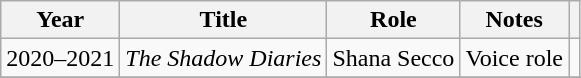<table class="wikitable sortable">
<tr>
<th>Year</th>
<th>Title</th>
<th>Role</th>
<th class="unsortable">Notes</th>
<th scope="col"></th>
</tr>
<tr>
<td>2020–2021</td>
<td><em>The Shadow Diaries</em></td>
<td>Shana Secco</td>
<td>Voice role</td>
<td style="text-align:center;"></td>
</tr>
<tr>
</tr>
</table>
